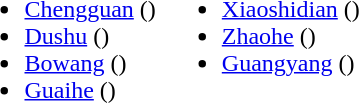<table>
<tr>
<td valign="top"><br><ul><li><a href='#'>Chengguan</a> ()</li><li><a href='#'>Dushu</a> ()</li><li><a href='#'>Bowang</a> ()</li><li><a href='#'>Guaihe</a> ()</li></ul></td>
<td valign="top"><br><ul><li><a href='#'>Xiaoshidian</a> ()</li><li><a href='#'>Zhaohe</a> ()</li><li><a href='#'>Guangyang</a> ()</li></ul></td>
</tr>
</table>
